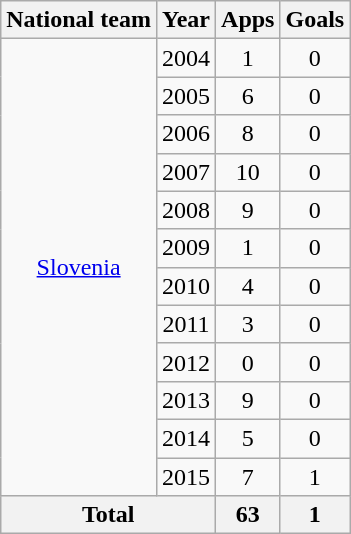<table class="wikitable" style="text-align:center">
<tr>
<th>National team</th>
<th>Year</th>
<th>Apps</th>
<th>Goals</th>
</tr>
<tr>
<td rowspan="12"><a href='#'>Slovenia</a></td>
<td>2004</td>
<td>1</td>
<td>0</td>
</tr>
<tr>
<td>2005</td>
<td>6</td>
<td>0</td>
</tr>
<tr>
<td>2006</td>
<td>8</td>
<td>0</td>
</tr>
<tr>
<td>2007</td>
<td>10</td>
<td>0</td>
</tr>
<tr>
<td>2008</td>
<td>9</td>
<td>0</td>
</tr>
<tr>
<td>2009</td>
<td>1</td>
<td>0</td>
</tr>
<tr>
<td>2010</td>
<td>4</td>
<td>0</td>
</tr>
<tr>
<td>2011</td>
<td>3</td>
<td>0</td>
</tr>
<tr>
<td>2012</td>
<td>0</td>
<td>0</td>
</tr>
<tr>
<td>2013</td>
<td>9</td>
<td>0</td>
</tr>
<tr>
<td>2014</td>
<td>5</td>
<td>0</td>
</tr>
<tr>
<td>2015</td>
<td>7</td>
<td>1</td>
</tr>
<tr>
<th colspan="2">Total</th>
<th>63</th>
<th>1</th>
</tr>
</table>
